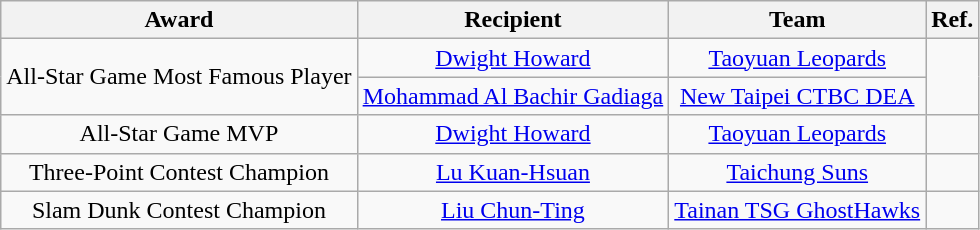<table class="wikitable" style="text-align:center">
<tr>
<th>Award</th>
<th>Recipient</th>
<th>Team</th>
<th>Ref.</th>
</tr>
<tr>
<td rowspan=2>All-Star Game Most Famous Player</td>
<td><a href='#'>Dwight Howard</a></td>
<td><a href='#'>Taoyuan Leopards</a></td>
<td rowspan=2></td>
</tr>
<tr>
<td><a href='#'>Mohammad Al Bachir Gadiaga</a></td>
<td><a href='#'>New Taipei CTBC DEA</a></td>
</tr>
<tr>
<td>All-Star Game MVP</td>
<td><a href='#'>Dwight Howard</a></td>
<td><a href='#'>Taoyuan Leopards</a></td>
<td></td>
</tr>
<tr>
<td>Three-Point Contest Champion</td>
<td><a href='#'>Lu Kuan-Hsuan</a></td>
<td><a href='#'>Taichung Suns</a></td>
<td></td>
</tr>
<tr>
<td>Slam Dunk Contest Champion</td>
<td><a href='#'>Liu Chun-Ting</a></td>
<td><a href='#'>Tainan TSG GhostHawks</a></td>
<td></td>
</tr>
</table>
